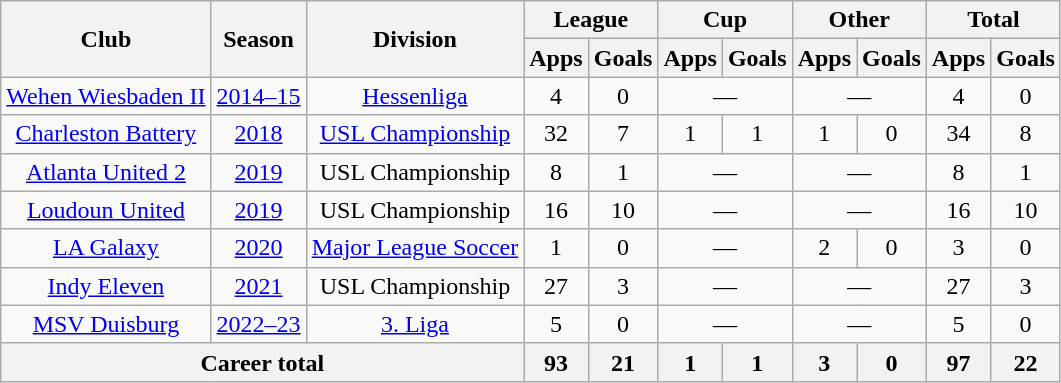<table class="wikitable" style="text-align:center">
<tr>
<th rowspan="2">Club</th>
<th rowspan="2">Season</th>
<th rowspan="2">Division</th>
<th colspan="2">League</th>
<th colspan="2">Cup</th>
<th colspan="2">Other</th>
<th colspan="2">Total</th>
</tr>
<tr>
<th>Apps</th>
<th>Goals</th>
<th>Apps</th>
<th>Goals</th>
<th>Apps</th>
<th>Goals</th>
<th>Apps</th>
<th>Goals</th>
</tr>
<tr>
<td><a href='#'>Wehen Wiesbaden II</a></td>
<td><a href='#'>2014–15</a></td>
<td><a href='#'>Hessenliga</a></td>
<td>4</td>
<td>0</td>
<td colspan="2">—</td>
<td colspan="2">—</td>
<td>4</td>
<td>0</td>
</tr>
<tr>
<td><a href='#'>Charleston Battery</a></td>
<td><a href='#'>2018</a></td>
<td><a href='#'>USL Championship</a></td>
<td>32</td>
<td>7</td>
<td>1</td>
<td>1</td>
<td>1</td>
<td>0</td>
<td>34</td>
<td>8</td>
</tr>
<tr>
<td><a href='#'>Atlanta United 2</a></td>
<td><a href='#'>2019</a></td>
<td>USL Championship</td>
<td>8</td>
<td>1</td>
<td colspan="2">—</td>
<td colspan="2">—</td>
<td>8</td>
<td>1</td>
</tr>
<tr>
<td><a href='#'>Loudoun United</a></td>
<td><a href='#'>2019</a></td>
<td>USL Championship</td>
<td>16</td>
<td>10</td>
<td colspan="2">—</td>
<td colspan="2">—</td>
<td>16</td>
<td>10</td>
</tr>
<tr>
<td><a href='#'>LA Galaxy</a></td>
<td><a href='#'>2020</a></td>
<td><a href='#'>Major League Soccer</a></td>
<td>1</td>
<td>0</td>
<td colspan="2">—</td>
<td>2</td>
<td>0</td>
<td>3</td>
<td>0</td>
</tr>
<tr>
<td><a href='#'>Indy Eleven</a></td>
<td><a href='#'>2021</a></td>
<td>USL Championship</td>
<td>27</td>
<td>3</td>
<td colspan="2">—</td>
<td colspan="2">—</td>
<td>27</td>
<td>3</td>
</tr>
<tr>
<td><a href='#'>MSV Duisburg</a></td>
<td><a href='#'>2022–23</a></td>
<td><a href='#'>3. Liga</a></td>
<td>5</td>
<td>0</td>
<td colspan="2">—</td>
<td colspan="2">—</td>
<td>5</td>
<td>0</td>
</tr>
<tr>
<th colspan="3">Career total</th>
<th>93</th>
<th>21</th>
<th>1</th>
<th>1</th>
<th>3</th>
<th>0</th>
<th>97</th>
<th>22</th>
</tr>
</table>
